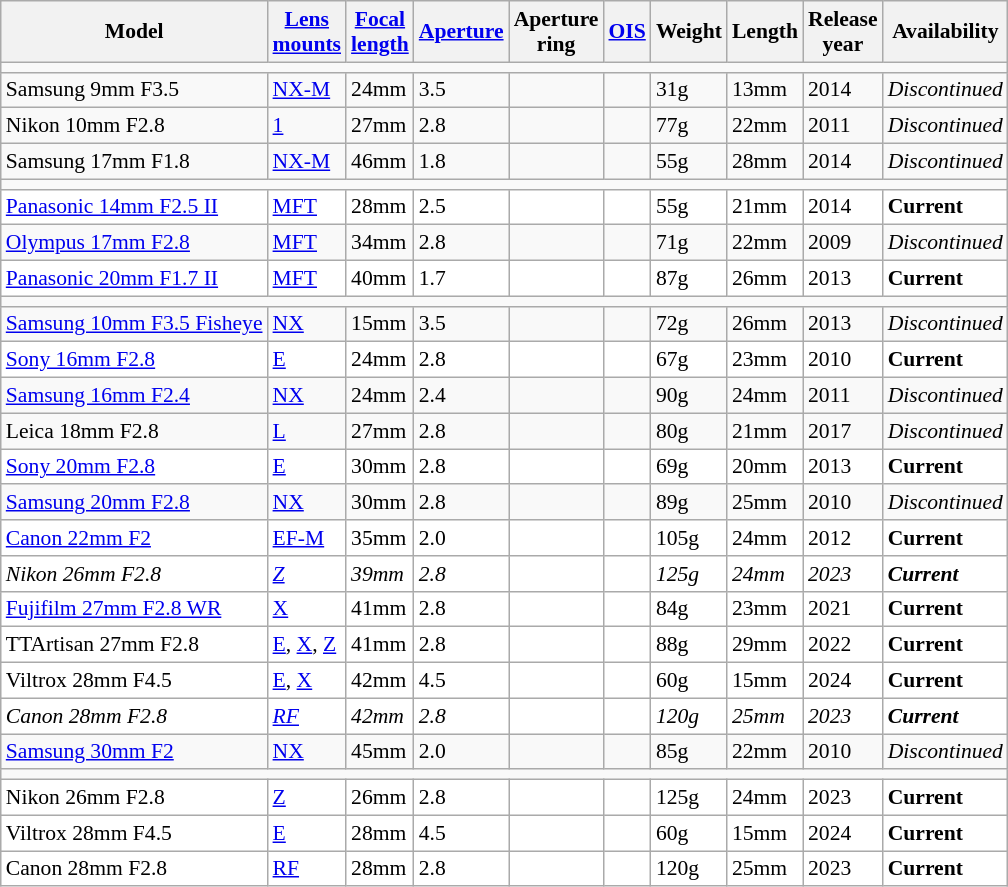<table class="wikitable col3right col4right col7right col8right" style="font-size:90%;white-space:nowrap">
<tr>
<th>Model</th>
<th><a href='#'>Lens<br>mounts</a></th>
<th><a href='#'>Focal<br>length</a></th>
<th><a href='#'>Aperture</a></th>
<th>Aperture<br>ring</th>
<th><a href='#'>OIS</a></th>
<th>Weight</th>
<th>Length</th>
<th>Release<br>year</th>
<th>Availability</th>
</tr>
<tr>
<td colspan=10></td>
</tr>
<tr>
<td>Samsung 9mm F3.5</td>
<td><a href='#'>NX-M</a></td>
<td>24mm</td>
<td>3.5</td>
<td></td>
<td></td>
<td>31g</td>
<td>13mm</td>
<td>2014</td>
<td><em>Discontinued</em></td>
</tr>
<tr>
<td>Nikon 10mm F2.8</td>
<td><a href='#'>1</a></td>
<td>27mm</td>
<td>2.8</td>
<td></td>
<td></td>
<td>77g</td>
<td>22mm</td>
<td>2011</td>
<td><em>Discontinued</em></td>
</tr>
<tr>
<td>Samsung 17mm F1.8</td>
<td><a href='#'>NX-M</a></td>
<td>46mm</td>
<td>1.8</td>
<td></td>
<td></td>
<td>55g</td>
<td>28mm</td>
<td>2014</td>
<td><em>Discontinued</em></td>
</tr>
<tr>
<td colspan=10></td>
</tr>
<tr style="background:#fff">
<td><a href='#'>Panasonic 14mm F2.5 II</a></td>
<td><a href='#'>MFT</a></td>
<td>28mm</td>
<td>2.5</td>
<td></td>
<td></td>
<td>55g</td>
<td>21mm</td>
<td>2014</td>
<td><strong>Current</strong></td>
</tr>
<tr>
<td><a href='#'>Olympus 17mm F2.8</a></td>
<td><a href='#'>MFT</a></td>
<td>34mm</td>
<td>2.8</td>
<td></td>
<td></td>
<td>71g</td>
<td>22mm</td>
<td>2009</td>
<td><em>Discontinued</em></td>
</tr>
<tr style="background:#fff">
<td><a href='#'>Panasonic 20mm F1.7 II</a></td>
<td><a href='#'>MFT</a></td>
<td>40mm</td>
<td>1.7</td>
<td></td>
<td></td>
<td>87g</td>
<td>26mm</td>
<td>2013</td>
<td><strong>Current</strong></td>
</tr>
<tr>
<td colspan=10></td>
</tr>
<tr>
<td><a href='#'>Samsung 10mm F3.5 Fisheye</a></td>
<td><a href='#'>NX</a></td>
<td>15mm</td>
<td>3.5</td>
<td></td>
<td></td>
<td>72g</td>
<td>26mm</td>
<td>2013</td>
<td><em>Discontinued</em></td>
</tr>
<tr style="background:#fff">
<td><a href='#'>Sony 16mm F2.8</a></td>
<td><a href='#'>E</a></td>
<td>24mm</td>
<td>2.8</td>
<td></td>
<td></td>
<td>67g</td>
<td>23mm</td>
<td>2010</td>
<td><strong>Current</strong></td>
</tr>
<tr>
<td><a href='#'>Samsung 16mm F2.4</a></td>
<td><a href='#'>NX</a></td>
<td>24mm</td>
<td>2.4</td>
<td></td>
<td></td>
<td>90g</td>
<td>24mm</td>
<td>2011</td>
<td><em>Discontinued</em></td>
</tr>
<tr>
<td>Leica 18mm F2.8</td>
<td><a href='#'>L</a></td>
<td>27mm</td>
<td>2.8</td>
<td></td>
<td></td>
<td>80g</td>
<td>21mm</td>
<td>2017</td>
<td><em>Discontinued</em></td>
</tr>
<tr style="background:#fff">
<td><a href='#'>Sony 20mm F2.8</a></td>
<td><a href='#'>E</a></td>
<td>30mm</td>
<td>2.8</td>
<td></td>
<td></td>
<td>69g</td>
<td>20mm</td>
<td>2013</td>
<td><strong>Current</strong></td>
</tr>
<tr>
<td><a href='#'>Samsung 20mm F2.8</a></td>
<td><a href='#'>NX</a></td>
<td>30mm</td>
<td>2.8</td>
<td></td>
<td></td>
<td>89g</td>
<td>25mm</td>
<td>2010</td>
<td><em>Discontinued</em></td>
</tr>
<tr style="background:#fff">
<td><a href='#'>Canon 22mm F2</a></td>
<td><a href='#'>EF-M</a></td>
<td>35mm</td>
<td>2.0</td>
<td></td>
<td></td>
<td>105g</td>
<td>24mm</td>
<td>2012</td>
<td><strong>Current</strong></td>
</tr>
<tr style="background:#fff;font-style:italic">
<td>Nikon 26mm F2.8</td>
<td><a href='#'>Z</a></td>
<td>39mm</td>
<td>2.8</td>
<td></td>
<td></td>
<td>125g</td>
<td>24mm</td>
<td>2023</td>
<td><strong>Current</strong></td>
</tr>
<tr style="background:#fff">
<td><a href='#'>Fujifilm 27mm F2.8 WR</a></td>
<td><a href='#'>X</a></td>
<td>41mm</td>
<td>2.8</td>
<td></td>
<td></td>
<td>84g</td>
<td>23mm</td>
<td>2021</td>
<td><strong>Current</strong></td>
</tr>
<tr style="background:#fff">
<td>TTArtisan 27mm F2.8</td>
<td><a href='#'>E</a>, <a href='#'>X</a>, <a href='#'>Z</a></td>
<td>41mm</td>
<td>2.8</td>
<td></td>
<td></td>
<td>88g</td>
<td>29mm</td>
<td>2022</td>
<td><strong>Current</strong></td>
</tr>
<tr style="background:#fff">
<td>Viltrox 28mm F4.5</td>
<td><a href='#'>E</a>, <a href='#'>X</a></td>
<td>42mm</td>
<td>4.5</td>
<td></td>
<td></td>
<td>60g</td>
<td>15mm</td>
<td>2024</td>
<td><strong>Current</strong></td>
</tr>
<tr style="background:#fff;font-style:italic">
<td>Canon 28mm F2.8</td>
<td><a href='#'>RF</a></td>
<td>42mm</td>
<td>2.8</td>
<td></td>
<td></td>
<td>120g</td>
<td>25mm</td>
<td>2023</td>
<td><strong>Current</strong></td>
</tr>
<tr>
<td><a href='#'>Samsung 30mm F2</a></td>
<td><a href='#'>NX</a></td>
<td>45mm</td>
<td>2.0</td>
<td></td>
<td></td>
<td>85g</td>
<td>22mm</td>
<td>2010</td>
<td><em>Discontinued</em></td>
</tr>
<tr>
<td colspan=10></td>
</tr>
<tr style="background:#fff">
<td>Nikon 26mm F2.8</td>
<td><a href='#'>Z</a></td>
<td>26mm</td>
<td>2.8</td>
<td></td>
<td></td>
<td>125g</td>
<td>24mm</td>
<td>2023</td>
<td><strong>Current</strong></td>
</tr>
<tr style="background:#fff">
<td>Viltrox 28mm F4.5</td>
<td><a href='#'>E</a></td>
<td>28mm</td>
<td>4.5</td>
<td></td>
<td></td>
<td>60g</td>
<td>15mm</td>
<td>2024</td>
<td><strong>Current</strong></td>
</tr>
<tr style="background:#fff">
<td>Canon 28mm F2.8</td>
<td><a href='#'>RF</a></td>
<td>28mm</td>
<td>2.8</td>
<td></td>
<td></td>
<td>120g</td>
<td>25mm</td>
<td>2023</td>
<td><strong>Current</strong></td>
</tr>
</table>
